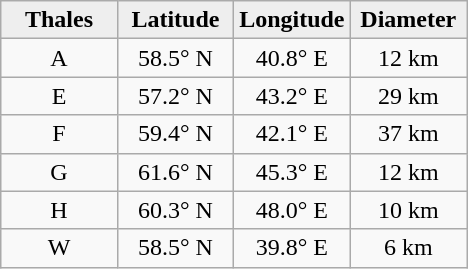<table class="wikitable">
<tr>
<th width="25%" style="background:#eeeeee;">Thales</th>
<th width="25%" style="background:#eeeeee;">Latitude</th>
<th width="25%" style="background:#eeeeee;">Longitude</th>
<th width="25%" style="background:#eeeeee;">Diameter</th>
</tr>
<tr>
<td align="center">A</td>
<td align="center">58.5° N</td>
<td align="center">40.8° E</td>
<td align="center">12 km</td>
</tr>
<tr>
<td align="center">E</td>
<td align="center">57.2° N</td>
<td align="center">43.2° E</td>
<td align="center">29 km</td>
</tr>
<tr>
<td align="center">F</td>
<td align="center">59.4° N</td>
<td align="center">42.1° E</td>
<td align="center">37 km</td>
</tr>
<tr>
<td align="center">G</td>
<td align="center">61.6° N</td>
<td align="center">45.3° E</td>
<td align="center">12 km</td>
</tr>
<tr>
<td align="center">H</td>
<td align="center">60.3° N</td>
<td align="center">48.0° E</td>
<td align="center">10 km</td>
</tr>
<tr>
<td align="center">W</td>
<td align="center">58.5° N</td>
<td align="center">39.8° E</td>
<td align="center">6 km</td>
</tr>
</table>
